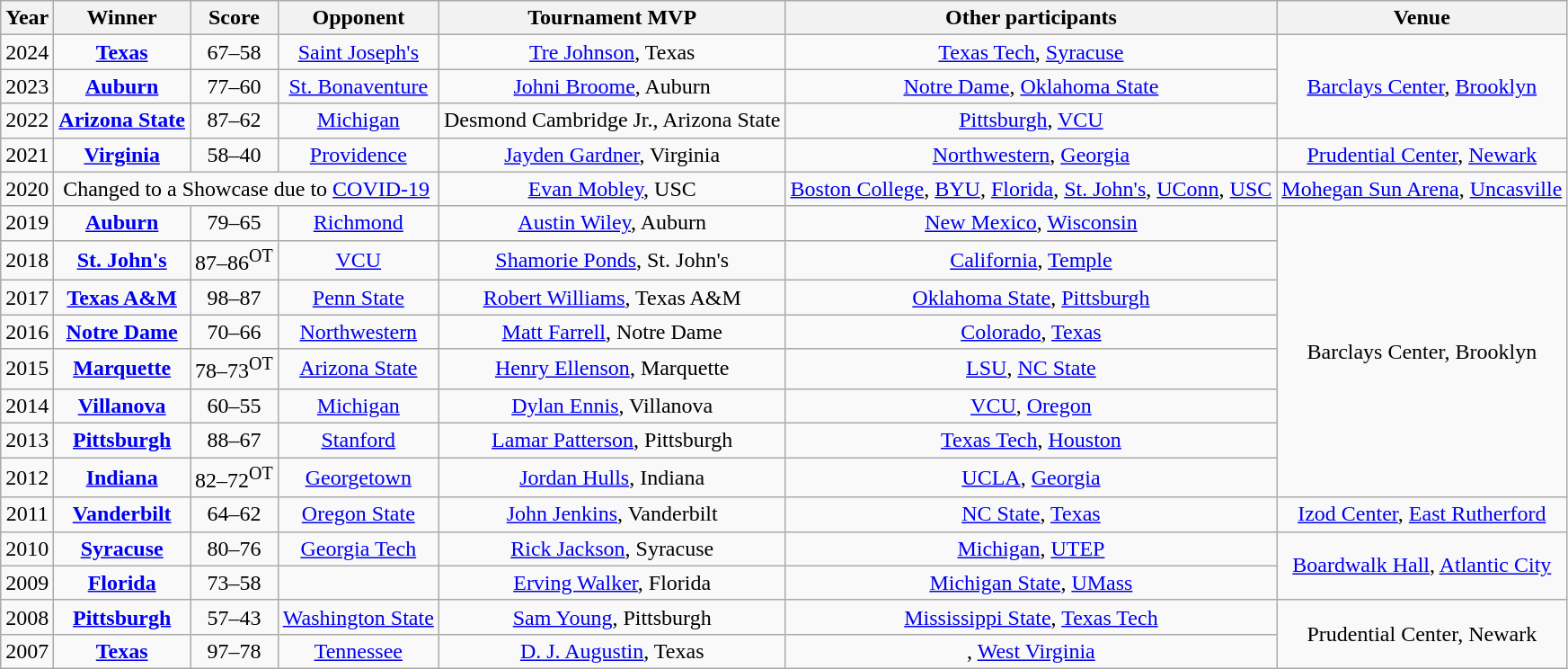<table class="wikitable" style="text-align: center">
<tr>
<th>Year</th>
<th>Winner</th>
<th>Score</th>
<th>Opponent</th>
<th>Tournament MVP</th>
<th>Other participants</th>
<th>Venue</th>
</tr>
<tr>
<td>2024</td>
<td><strong><a href='#'>Texas</a></strong></td>
<td>67–58</td>
<td><a href='#'>Saint Joseph's</a></td>
<td><a href='#'>Tre Johnson</a>, Texas</td>
<td><a href='#'>Texas Tech</a>, <a href='#'>Syracuse</a></td>
<td rowspan="3"><a href='#'>Barclays Center</a>, <a href='#'>Brooklyn</a></td>
</tr>
<tr>
<td>2023</td>
<td><strong><a href='#'>Auburn</a></strong></td>
<td>77–60</td>
<td><a href='#'>St. Bonaventure</a></td>
<td><a href='#'>Johni Broome</a>, Auburn</td>
<td><a href='#'>Notre Dame</a>, <a href='#'>Oklahoma State</a></td>
</tr>
<tr>
<td>2022</td>
<td><strong><a href='#'>Arizona State</a></strong></td>
<td>87–62</td>
<td><a href='#'>Michigan</a></td>
<td>Desmond Cambridge Jr., Arizona State</td>
<td><a href='#'>Pittsburgh</a>, <a href='#'>VCU</a></td>
</tr>
<tr>
<td>2021</td>
<td><strong><a href='#'>Virginia</a></strong></td>
<td>58–40</td>
<td><a href='#'>Providence</a></td>
<td><a href='#'>Jayden Gardner</a>, Virginia</td>
<td><a href='#'>Northwestern</a>, <a href='#'>Georgia</a></td>
<td rowspan=1><a href='#'>Prudential Center</a>, <a href='#'>Newark</a></td>
</tr>
<tr>
<td>2020</td>
<td colspan="3">Changed to a Showcase due to <a href='#'>COVID-19</a></td>
<td><a href='#'>Evan Mobley</a>, USC</td>
<td><a href='#'>Boston College</a>, <a href='#'>BYU</a>, <a href='#'>Florida</a>, <a href='#'>St. John's</a>, <a href='#'>UConn</a>, <a href='#'>USC</a></td>
<td rowspan=1><a href='#'>Mohegan Sun Arena</a>, <a href='#'>Uncasville</a></td>
</tr>
<tr>
<td>2019</td>
<td><strong><a href='#'>Auburn</a></strong></td>
<td>79–65</td>
<td><a href='#'>Richmond</a></td>
<td><a href='#'>Austin Wiley</a>, Auburn</td>
<td><a href='#'>New Mexico</a>, <a href='#'>Wisconsin</a></td>
<td rowspan=8>Barclays Center, Brooklyn</td>
</tr>
<tr>
<td>2018</td>
<td><strong><a href='#'>St. John's</a></strong></td>
<td>87–86<sup>OT</sup></td>
<td><a href='#'>VCU</a></td>
<td><a href='#'>Shamorie Ponds</a>, St. John's</td>
<td><a href='#'>California</a>, <a href='#'>Temple</a></td>
</tr>
<tr>
<td>2017</td>
<td><strong><a href='#'>Texas A&M</a></strong></td>
<td>98–87</td>
<td><a href='#'>Penn State</a></td>
<td><a href='#'>Robert Williams</a>, Texas A&M</td>
<td><a href='#'>Oklahoma State</a>, <a href='#'>Pittsburgh</a></td>
</tr>
<tr>
<td>2016</td>
<td><strong><a href='#'>Notre Dame</a></strong></td>
<td>70–66</td>
<td><a href='#'>Northwestern</a></td>
<td><a href='#'>Matt Farrell</a>, Notre Dame</td>
<td><a href='#'>Colorado</a>, <a href='#'>Texas</a></td>
</tr>
<tr>
<td>2015</td>
<td><strong><a href='#'>Marquette</a></strong></td>
<td>78–73<sup>OT</sup></td>
<td><a href='#'>Arizona State</a></td>
<td><a href='#'>Henry Ellenson</a>, Marquette</td>
<td><a href='#'>LSU</a>, <a href='#'>NC State</a></td>
</tr>
<tr>
<td>2014</td>
<td><strong><a href='#'>Villanova</a></strong></td>
<td>60–55</td>
<td><a href='#'>Michigan</a></td>
<td><a href='#'>Dylan Ennis</a>, Villanova</td>
<td><a href='#'>VCU</a>, <a href='#'>Oregon</a></td>
</tr>
<tr>
<td>2013</td>
<td><strong><a href='#'>Pittsburgh</a></strong></td>
<td>88–67</td>
<td><a href='#'>Stanford</a></td>
<td><a href='#'>Lamar Patterson</a>, Pittsburgh</td>
<td><a href='#'>Texas Tech</a>, <a href='#'>Houston</a></td>
</tr>
<tr>
<td>2012</td>
<td><strong><a href='#'>Indiana</a></strong></td>
<td>82–72<sup>OT</sup></td>
<td><a href='#'>Georgetown</a></td>
<td><a href='#'>Jordan Hulls</a>, Indiana</td>
<td><a href='#'>UCLA</a>, <a href='#'>Georgia</a></td>
</tr>
<tr>
<td>2011</td>
<td><strong><a href='#'>Vanderbilt</a></strong></td>
<td>64–62</td>
<td><a href='#'>Oregon State</a></td>
<td><a href='#'>John Jenkins</a>, Vanderbilt</td>
<td><a href='#'>NC State</a>, <a href='#'>Texas</a></td>
<td><a href='#'>Izod Center</a>, <a href='#'>East Rutherford</a></td>
</tr>
<tr>
<td>2010</td>
<td><strong><a href='#'>Syracuse</a></strong></td>
<td>80–76</td>
<td><a href='#'>Georgia Tech</a></td>
<td><a href='#'>Rick Jackson</a>, Syracuse</td>
<td><a href='#'>Michigan</a>, <a href='#'>UTEP</a></td>
<td rowspan=2><a href='#'>Boardwalk Hall</a>, <a href='#'>Atlantic City</a></td>
</tr>
<tr>
<td>2009</td>
<td><strong><a href='#'>Florida</a></strong></td>
<td>73–58</td>
<td></td>
<td><a href='#'>Erving Walker</a>, Florida</td>
<td><a href='#'>Michigan State</a>, <a href='#'>UMass</a></td>
</tr>
<tr>
<td>2008</td>
<td><strong><a href='#'>Pittsburgh</a></strong></td>
<td>57–43</td>
<td><a href='#'>Washington State</a></td>
<td><a href='#'>Sam Young</a>, Pittsburgh</td>
<td><a href='#'>Mississippi State</a>, <a href='#'>Texas Tech</a></td>
<td rowspan=2>Prudential Center, Newark</td>
</tr>
<tr>
<td>2007</td>
<td><strong><a href='#'>Texas</a></strong></td>
<td>97–78</td>
<td><a href='#'>Tennessee</a></td>
<td><a href='#'>D. J. Augustin</a>, Texas</td>
<td>, <a href='#'>West Virginia</a></td>
</tr>
</table>
